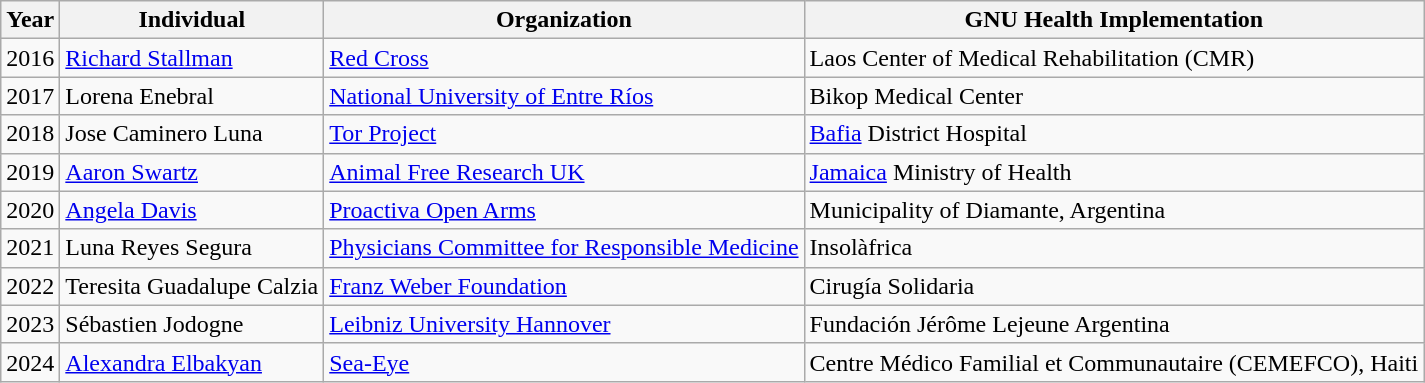<table class="wikitable">
<tr>
<th>Year</th>
<th>Individual</th>
<th>Organization</th>
<th>GNU Health Implementation</th>
</tr>
<tr>
<td>2016</td>
<td><a href='#'>Richard Stallman</a></td>
<td><a href='#'>Red Cross</a></td>
<td>Laos Center of Medical Rehabilitation (CMR)</td>
</tr>
<tr>
<td>2017</td>
<td>Lorena Enebral</td>
<td><a href='#'>National University of Entre Ríos</a></td>
<td>Bikop Medical Center</td>
</tr>
<tr>
<td>2018</td>
<td>Jose Caminero Luna</td>
<td><a href='#'>Tor Project</a></td>
<td><a href='#'>Bafia</a> District Hospital</td>
</tr>
<tr>
<td>2019</td>
<td><a href='#'>Aaron Swartz</a></td>
<td><a href='#'> Animal Free Research UK</a></td>
<td><a href='#'>Jamaica</a> Ministry of Health</td>
</tr>
<tr>
<td>2020</td>
<td><a href='#'>Angela Davis</a></td>
<td><a href='#'>Proactiva Open Arms</a></td>
<td>Municipality of Diamante, Argentina</td>
</tr>
<tr>
<td>2021</td>
<td>Luna Reyes Segura</td>
<td><a href='#'>Physicians Committee for Responsible Medicine</a></td>
<td>Insolàfrica</td>
</tr>
<tr>
<td>2022</td>
<td>Teresita Guadalupe Calzia</td>
<td><a href='#'>Franz Weber Foundation</a></td>
<td>Cirugía Solidaria</td>
</tr>
<tr>
<td>2023</td>
<td>Sébastien Jodogne</td>
<td><a href='#'>Leibniz University Hannover</a></td>
<td>Fundación Jérôme Lejeune Argentina</td>
</tr>
<tr>
<td>2024</td>
<td><a href='#'>Alexandra Elbakyan</a></td>
<td><a href='#'>Sea-Eye</a></td>
<td>Centre Médico Familial et Communautaire (CEMEFCO), Haiti</td>
</tr>
</table>
